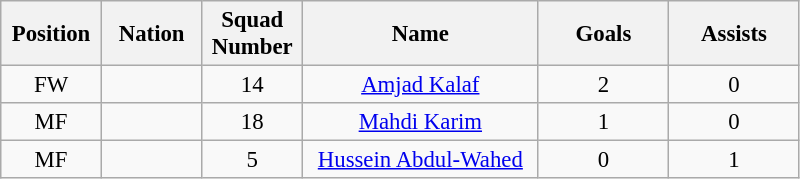<table class="wikitable sortable" style="font-size: 95%; text-align: center;">
<tr>
<th width=60>Position</th>
<th width=60>Nation</th>
<th width=60>Squad Number</th>
<th width=150>Name</th>
<th width=80>Goals</th>
<th width=80>Assists</th>
</tr>
<tr>
<td>FW</td>
<td></td>
<td>14</td>
<td><a href='#'>Amjad Kalaf</a></td>
<td>2</td>
<td>0</td>
</tr>
<tr>
<td>MF</td>
<td></td>
<td>18</td>
<td><a href='#'>Mahdi Karim</a></td>
<td>1</td>
<td>0</td>
</tr>
<tr>
<td>MF</td>
<td></td>
<td>5</td>
<td><a href='#'>Hussein Abdul-Wahed</a></td>
<td>0</td>
<td>1</td>
</tr>
</table>
